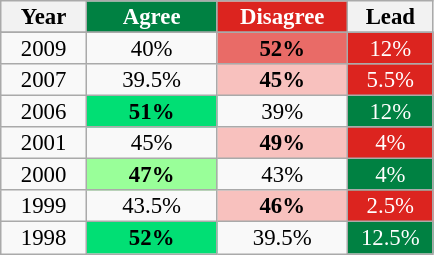<table class="wikitable sortable" style="text-align: center; line-height: 14px; font-size: 95%;">
<tr>
<th style="width: 50px;">Year</th>
<th class="unsortable" style="background: rgb(0, 129, 66); width: 80px; color: white;">Agree</th>
<th class="unsortable" style="background: rgb(220, 36, 31); width: 80px; color: white;">Disagree</th>
<th style="width: 50px;">Lead</th>
</tr>
<tr>
</tr>
<tr>
<td data-sort-value="2009">2009</td>
<td>40%</td>
<td style="background: rgb(233, 107, 103);"><strong>52%</strong></td>
<td style="background: rgb(220, 36, 31); color: white;">12%</td>
</tr>
<tr>
<td data-sort-value="2007">2007</td>
<td>39.5%</td>
<td style="background: rgb(248, 193, 190);"><strong>45%</strong></td>
<td style="background: rgb(220, 36, 31); color: white;">5.5%</td>
</tr>
<tr>
<td data-sort-value="2006">2006</td>
<td style="background: rgb(1, 223, 116);"><strong>51%</strong></td>
<td>39%</td>
<td style="background: rgb(0, 129, 66); color: white;">12%</td>
</tr>
<tr>
<td data-sort-value="2001">2001</td>
<td>45%</td>
<td style="background: rgb(248, 193, 190);"><strong>49%</strong></td>
<td style="background: rgb(220, 36, 31); color: white;">4%</td>
</tr>
<tr>
<td data-sort-value="2000">2000</td>
<td style="background: rgb(153, 255, 153);"><strong>47%</strong></td>
<td>43%</td>
<td style="background: rgb(0, 129, 66); color: white;">4%</td>
</tr>
<tr>
<td data-sort-value="1999">1999</td>
<td>43.5%</td>
<td style="background: rgb(248, 193, 190);"><strong>46%</strong></td>
<td style="background: rgb(220, 36, 31); color: white;">2.5%</td>
</tr>
<tr>
<td data-sort-value="1998">1998</td>
<td style="background: rgb(1, 223, 116);"><strong>52%</strong></td>
<td>39.5%</td>
<td style="background: rgb(0, 129, 66); color: white;">12.5%</td>
</tr>
</table>
